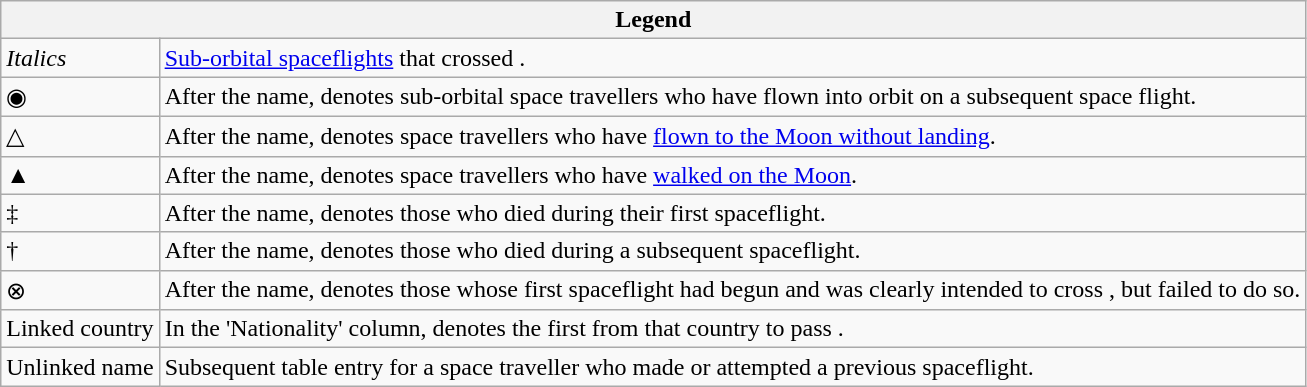<table class="wikitable">
<tr>
<th colspan="4">Legend</th>
</tr>
<tr>
<td><em>Italics</em></td>
<td><a href='#'>Sub-orbital spaceflights</a> that crossed .</td>
</tr>
<tr>
<td>◉</td>
<td>After the name, denotes sub-orbital space travellers who have flown into orbit on a subsequent space flight.</td>
</tr>
<tr>
<td>△</td>
<td>After the name, denotes space travellers who have <a href='#'>flown to the Moon without landing</a>.</td>
</tr>
<tr>
<td>▲</td>
<td>After the name, denotes space travellers who have <a href='#'>walked on the Moon</a>.</td>
</tr>
<tr>
<td>‡</td>
<td>After the name, denotes those who died during their first spaceflight.</td>
</tr>
<tr>
<td>†</td>
<td>After the name, denotes those who died during a subsequent spaceflight.</td>
</tr>
<tr>
<td>⊗</td>
<td>After the name, denotes those whose first spaceflight had begun and was clearly intended to cross , but failed to do so.</td>
</tr>
<tr>
<td>Linked country</td>
<td>In the 'Nationality' column, denotes the first from that country to pass .</td>
</tr>
<tr>
<td>Unlinked name</td>
<td>Subsequent table entry for a space traveller who made or attempted a previous spaceflight.</td>
</tr>
</table>
